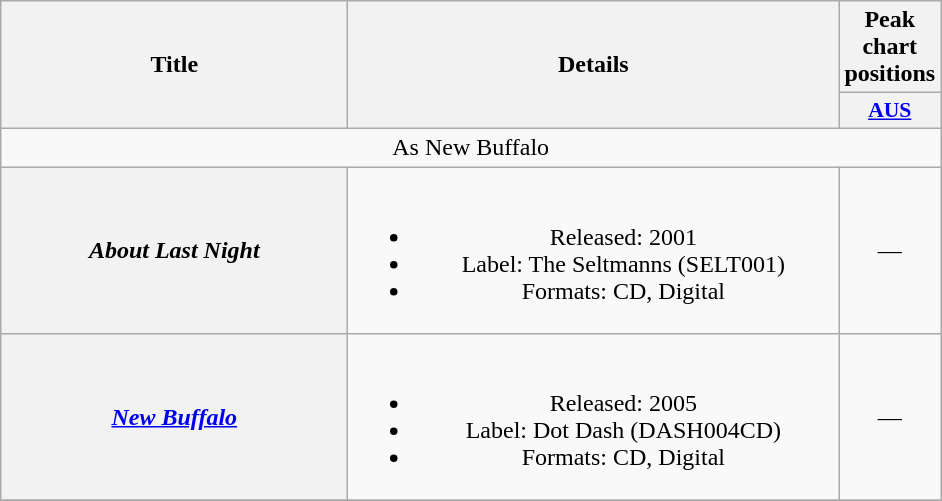<table class="wikitable plainrowheaders" style="text-align:center;">
<tr>
<th scope="col" rowspan="2" style="width:14em;">Title</th>
<th scope="col" rowspan="2" style="width:20em;">Details</th>
<th scope="col" colspan="1">Peak chart positions</th>
</tr>
<tr>
<th scope="col" style="width:3em;font-size:90%;"><a href='#'>AUS</a></th>
</tr>
<tr>
<td colspan="3">As New Buffalo</td>
</tr>
<tr>
<th scope="row"><em>About Last Night</em></th>
<td><br><ul><li>Released: 2001</li><li>Label: The Seltmanns (SELT001)</li><li>Formats: CD, Digital</li></ul></td>
<td>—</td>
</tr>
<tr>
<th scope="row"><em><a href='#'>New Buffalo</a></em></th>
<td><br><ul><li>Released: 2005</li><li>Label: Dot Dash (DASH004CD)</li><li>Formats: CD, Digital</li></ul></td>
<td>—</td>
</tr>
<tr>
</tr>
</table>
